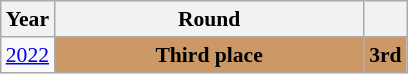<table class="wikitable" style="text-align: center; font-size:90%">
<tr>
<th>Year</th>
<th style="width:200px">Round</th>
<th></th>
</tr>
<tr>
<td><a href='#'>2022</a></td>
<td bgcolor="cc9966"><strong>Third place</strong></td>
<td bgcolor="cc9966"><strong>3rd</strong></td>
</tr>
</table>
